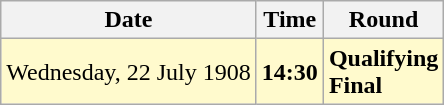<table class="wikitable">
<tr>
<th>Date</th>
<th>Time</th>
<th>Round</th>
</tr>
<tr style=background:lemonchiffon>
<td>Wednesday, 22 July 1908</td>
<td><strong>14:30</strong></td>
<td><strong>Qualifying</strong><br><strong>Final</strong></td>
</tr>
</table>
